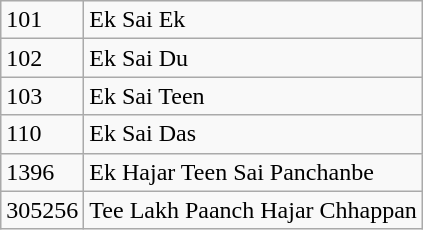<table class="wikitable">
<tr>
<td>101</td>
<td>Ek Sai Ek</td>
</tr>
<tr>
<td>102</td>
<td>Ek Sai Du</td>
</tr>
<tr>
<td>103</td>
<td>Ek Sai Teen</td>
</tr>
<tr>
<td>110</td>
<td>Ek Sai Das</td>
</tr>
<tr>
<td>1396</td>
<td>Ek Hajar Teen Sai Panchanbe</td>
</tr>
<tr>
<td>305256</td>
<td>Tee Lakh Paanch Hajar Chhappan</td>
</tr>
</table>
